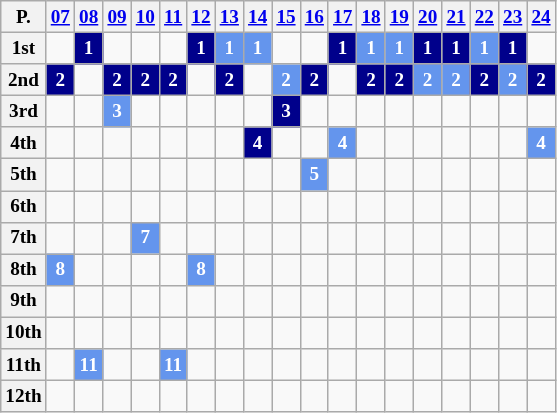<table class="wikitable" style="text-align: center; font-size:80%">
<tr>
<th>P.</th>
<th><strong><a href='#'>07</a></strong></th>
<th><strong><a href='#'>08</a></strong></th>
<th><strong><a href='#'>09</a></strong></th>
<th><strong><a href='#'>10</a></strong></th>
<th><strong><a href='#'>11</a></strong></th>
<th><strong><a href='#'>12</a></strong></th>
<th><strong><a href='#'>13</a></strong></th>
<th><strong><a href='#'>14</a></strong></th>
<th><strong><a href='#'>15</a></strong></th>
<th><strong><a href='#'>16</a></strong></th>
<th><strong><a href='#'>17</a></strong></th>
<th><strong><a href='#'>18</a></strong></th>
<th><strong><a href='#'>19</a></strong></th>
<th><strong><a href='#'>20</a></strong></th>
<th><strong><a href='#'>21</a></strong></th>
<th><strong><a href='#'>22</a></strong></th>
<th><strong><a href='#'>23</a></strong></th>
<th><strong><a href='#'>24</a></strong></th>
</tr>
<tr>
<th>1st</th>
<td></td>
<td style="background-color:darkblue;color:white;"><strong>1</strong></td>
<td></td>
<td></td>
<td></td>
<td style="background-color:darkblue;color:white;"><strong>1</strong></td>
<td style="background-color:cornflowerblue;color:white;"><strong>1</strong></td>
<td style="background-color:cornflowerblue;color:white;"><strong>1</strong></td>
<td></td>
<td></td>
<td style="background-color:darkblue;color:white;"><strong>1</strong></td>
<td style="background-color:cornflowerblue;color:white;"><strong>1</strong></td>
<td style="background-color:cornflowerblue;color:white;"><strong>1</strong></td>
<td style="background-color:darkblue;color:white;"><strong>1</strong></td>
<td style="background-color:darkblue;color:white;"><strong>1</strong></td>
<td style="background-color:cornflowerblue;color:white;"><strong>1</strong></td>
<td style="background-color:darkblue;color:white;"><strong>1</strong></td>
<td></td>
</tr>
<tr>
<th>2nd</th>
<td style="background-color:darkblue;color:white;"><strong>2</strong></td>
<td></td>
<td style="background-color:darkblue;color:white;"><strong>2</strong></td>
<td style="background-color:darkblue;color:white;"><strong>2</strong></td>
<td style="background-color:darkblue;color:white;"><strong>2</strong></td>
<td></td>
<td style="background-color:darkblue;color:white;"><strong>2</strong></td>
<td></td>
<td style="background-color:cornflowerblue;color:white;"><strong>2</strong></td>
<td style="background-color:darkblue;color:white;"><strong>2</strong></td>
<td></td>
<td style="background-color:darkblue;color:white;"><strong>2</strong></td>
<td style="background-color:darkblue;color:white;"><strong>2</strong></td>
<td style="background-color:cornflowerblue;color:white;"><strong>2</strong></td>
<td style="background-color:cornflowerblue;color:white;"><strong>2</strong></td>
<td style="background-color:darkblue;color:white;"><strong>2</strong></td>
<td style="background-color:cornflowerblue;color:white;"><strong>2</strong></td>
<td style="background-color:darkblue;color:white;"><strong>2</strong></td>
</tr>
<tr>
<th>3rd</th>
<td></td>
<td></td>
<td style="background-color:cornflowerblue;color:white;"><strong>3</strong></td>
<td></td>
<td></td>
<td></td>
<td></td>
<td></td>
<td style="background-color:darkblue;color:white;"><strong>3</strong></td>
<td></td>
<td></td>
<td></td>
<td></td>
<td></td>
<td></td>
<td></td>
<td></td>
<td></td>
</tr>
<tr>
<th>4th</th>
<td></td>
<td></td>
<td></td>
<td></td>
<td></td>
<td></td>
<td></td>
<td style="background-color:darkblue;color:white;"><strong>4</strong></td>
<td></td>
<td></td>
<td style="background-color:cornflowerblue;color:white;"><strong>4</strong></td>
<td></td>
<td></td>
<td></td>
<td></td>
<td></td>
<td></td>
<td style="background-color:cornflowerblue;color:white;"><strong>4</strong></td>
</tr>
<tr>
<th>5th</th>
<td></td>
<td></td>
<td></td>
<td></td>
<td></td>
<td></td>
<td></td>
<td></td>
<td></td>
<td style="background-color:cornflowerblue;color:white;"><strong>5</strong></td>
<td></td>
<td></td>
<td></td>
<td></td>
<td></td>
<td></td>
<td></td>
<td></td>
</tr>
<tr>
<th>6th</th>
<td></td>
<td></td>
<td></td>
<td></td>
<td></td>
<td></td>
<td></td>
<td></td>
<td></td>
<td></td>
<td></td>
<td></td>
<td></td>
<td></td>
<td></td>
<td></td>
<td></td>
<td></td>
</tr>
<tr>
<th>7th</th>
<td></td>
<td></td>
<td></td>
<td style="background-color:cornflowerblue;color:white;"><strong>7</strong></td>
<td></td>
<td></td>
<td></td>
<td></td>
<td></td>
<td></td>
<td></td>
<td></td>
<td></td>
<td></td>
<td></td>
<td></td>
<td></td>
<td></td>
</tr>
<tr>
<th>8th</th>
<td style="background-color:cornflowerblue;color:white;"><strong>8</strong></td>
<td></td>
<td></td>
<td></td>
<td></td>
<td style="background-color:cornflowerblue;color:white;"><strong>8</strong></td>
<td></td>
<td></td>
<td></td>
<td></td>
<td></td>
<td></td>
<td></td>
<td></td>
<td></td>
<td></td>
<td></td>
<td></td>
</tr>
<tr>
<th>9th</th>
<td></td>
<td></td>
<td></td>
<td></td>
<td></td>
<td></td>
<td></td>
<td></td>
<td></td>
<td></td>
<td></td>
<td></td>
<td></td>
<td></td>
<td></td>
<td></td>
<td></td>
<td></td>
</tr>
<tr>
<th>10th</th>
<td></td>
<td></td>
<td></td>
<td></td>
<td></td>
<td></td>
<td></td>
<td></td>
<td></td>
<td></td>
<td></td>
<td></td>
<td></td>
<td></td>
<td></td>
<td></td>
<td></td>
<td></td>
</tr>
<tr>
<th>11th</th>
<td></td>
<td style="background-color:cornflowerblue;color:white;"><strong>11</strong></td>
<td></td>
<td></td>
<td style="background-color:cornflowerblue;color:white;"><strong>11</strong></td>
<td></td>
<td></td>
<td></td>
<td></td>
<td></td>
<td></td>
<td></td>
<td></td>
<td></td>
<td></td>
<td></td>
<td></td>
<td></td>
</tr>
<tr>
<th>12th</th>
<td></td>
<td></td>
<td></td>
<td></td>
<td></td>
<td></td>
<td></td>
<td></td>
<td></td>
<td></td>
<td></td>
<td></td>
<td></td>
<td></td>
<td></td>
<td></td>
<td></td>
<td></td>
</tr>
</table>
